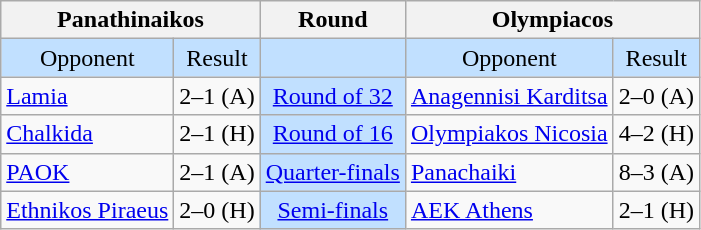<table class="wikitable" style="text-align:center">
<tr>
<th colspan="2">Panathinaikos</th>
<th>Round</th>
<th colspan="2">Olympiacos</th>
</tr>
<tr style="background:#C1E0FF">
<td>Opponent</td>
<td>Result</td>
<td></td>
<td>Opponent</td>
<td>Result</td>
</tr>
<tr>
<td style="text-align:left"><a href='#'>Lamia</a></td>
<td>2–1  (A)</td>
<td style="background:#C1E0FF"><a href='#'>Round of 32</a></td>
<td style="text-align:left"><a href='#'>Anagennisi Karditsa</a></td>
<td>2–0 (A)</td>
</tr>
<tr>
<td style="text-align:left"><a href='#'>Chalkida</a></td>
<td>2–1 (H)</td>
<td style="background:#C1E0FF"><a href='#'>Round of 16</a></td>
<td style="text-align:left"><a href='#'>Olympiakos Nicosia</a></td>
<td>4–2 (H)</td>
</tr>
<tr>
<td style="text-align:left"><a href='#'>PAOK</a></td>
<td>2–1  (A)</td>
<td style="background:#C1E0FF"><a href='#'>Quarter-finals</a></td>
<td style="text-align:left"><a href='#'>Panachaiki</a></td>
<td>8–3 (A)</td>
</tr>
<tr>
<td style="text-align:left"><a href='#'>Ethnikos Piraeus</a></td>
<td>2–0 (H)</td>
<td style="background:#C1E0FF"><a href='#'>Semi-finals</a></td>
<td style="text-align:left"><a href='#'>AEK Athens</a></td>
<td>2–1 (H)</td>
</tr>
</table>
